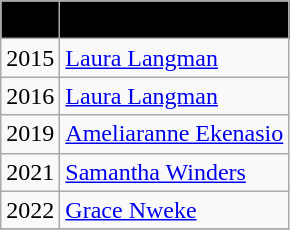<table class="wikitable collapsible" border="1">
<tr>
<th style="background:black;"><span>Year</span></th>
<th style="background:black;"><span>Winner</span></th>
</tr>
<tr>
<td>2015</td>
<td><a href='#'>Laura Langman</a></td>
</tr>
<tr>
<td>2016</td>
<td><a href='#'>Laura Langman</a></td>
</tr>
<tr>
<td>2019</td>
<td><a href='#'>Ameliaranne Ekenasio</a></td>
</tr>
<tr>
<td>2021</td>
<td><a href='#'>Samantha Winders</a></td>
</tr>
<tr>
<td>2022</td>
<td><a href='#'>Grace Nweke</a></td>
</tr>
<tr>
</tr>
</table>
